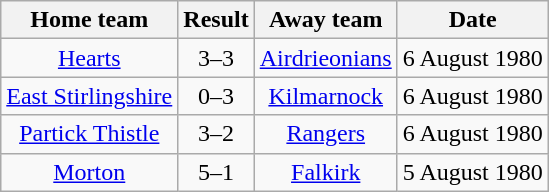<table class="wikitable" style="text-align: center">
<tr>
<th>Home team</th>
<th>Result</th>
<th>Away team</th>
<th>Date</th>
</tr>
<tr>
<td><a href='#'>Hearts</a></td>
<td>3–3</td>
<td><a href='#'>Airdrieonians</a></td>
<td>6 August 1980</td>
</tr>
<tr>
<td><a href='#'>East Stirlingshire</a></td>
<td>0–3</td>
<td><a href='#'>Kilmarnock</a></td>
<td>6 August 1980</td>
</tr>
<tr>
<td><a href='#'>Partick Thistle</a></td>
<td>3–2</td>
<td><a href='#'>Rangers</a></td>
<td>6 August 1980</td>
</tr>
<tr>
<td><a href='#'>Morton</a></td>
<td>5–1</td>
<td><a href='#'>Falkirk</a></td>
<td>5 August 1980</td>
</tr>
</table>
